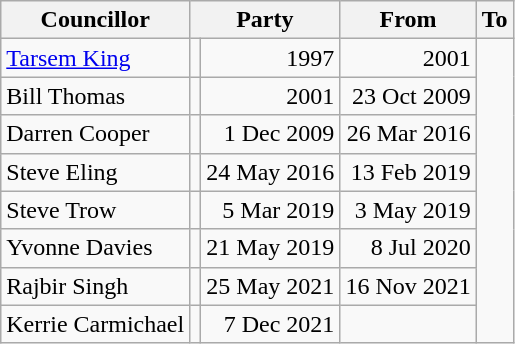<table class=wikitable>
<tr>
<th>Councillor</th>
<th colspan=2>Party</th>
<th>From</th>
<th>To</th>
</tr>
<tr>
<td><a href='#'>Tarsem King</a></td>
<td></td>
<td align=right>1997</td>
<td align=right>2001</td>
</tr>
<tr>
<td>Bill Thomas</td>
<td></td>
<td align=right>2001</td>
<td align=right>23 Oct 2009</td>
</tr>
<tr>
<td>Darren Cooper</td>
<td></td>
<td align=right>1 Dec 2009</td>
<td align=right>26 Mar 2016</td>
</tr>
<tr>
<td>Steve Eling</td>
<td></td>
<td align=right>24 May 2016</td>
<td align=right>13 Feb 2019</td>
</tr>
<tr>
<td>Steve Trow</td>
<td></td>
<td align=right>5 Mar 2019</td>
<td align=right>3 May 2019</td>
</tr>
<tr>
<td>Yvonne Davies</td>
<td></td>
<td align=right>21 May 2019</td>
<td align=right>8 Jul 2020</td>
</tr>
<tr>
<td>Rajbir Singh</td>
<td></td>
<td align=right>25 May 2021</td>
<td align=right>16 Nov 2021</td>
</tr>
<tr>
<td>Kerrie Carmichael</td>
<td></td>
<td align=right>7 Dec 2021</td>
<td align=right></td>
</tr>
</table>
